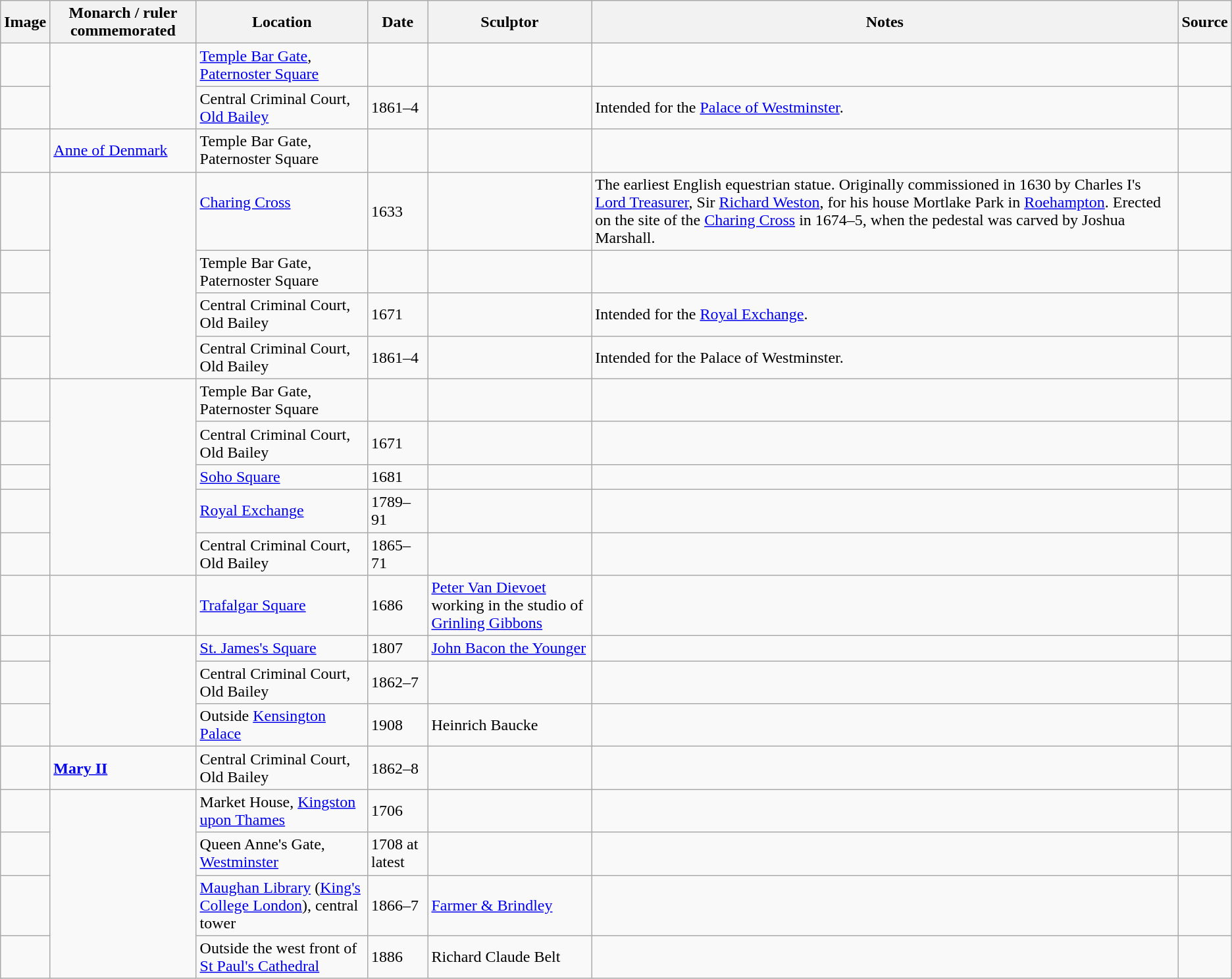<table class="wikitable sortable">
<tr>
<th>Image</th>
<th>Monarch / ruler commemorated</th>
<th>Location</th>
<th>Date</th>
<th>Sculptor</th>
<th>Notes</th>
<th>Source</th>
</tr>
<tr>
<td></td>
<td rowspan="2"></td>
<td><a href='#'>Temple Bar Gate</a>, <a href='#'>Paternoster Square</a></td>
<td></td>
<td></td>
<td></td>
<td></td>
</tr>
<tr>
<td></td>
<td>Central Criminal Court, <a href='#'>Old Bailey</a></td>
<td>1861–4</td>
<td></td>
<td>Intended for the <a href='#'>Palace of Westminster</a>.</td>
<td></td>
</tr>
<tr>
<td></td>
<td><a href='#'>Anne of Denmark</a></td>
<td>Temple Bar Gate, Paternoster Square</td>
<td></td>
<td></td>
<td></td>
<td></td>
</tr>
<tr>
<td></td>
<td rowspan="4"></td>
<td><a href='#'>Charing Cross</a> <br><br></td>
<td>1633</td>
<td></td>
<td>The earliest English equestrian statue. Originally commissioned in 1630 by Charles I's <a href='#'>Lord Treasurer</a>, Sir <a href='#'>Richard Weston</a>, for his house Mortlake Park in <a href='#'>Roehampton</a>. Erected on the site of the <a href='#'>Charing Cross</a> in 1674–5, when the pedestal was carved by Joshua Marshall.</td>
<td></td>
</tr>
<tr>
<td></td>
<td>Temple Bar Gate, Paternoster Square</td>
<td></td>
<td></td>
<td></td>
<td></td>
</tr>
<tr>
<td></td>
<td>Central Criminal Court, Old Bailey</td>
<td>1671</td>
<td></td>
<td>Intended for the <a href='#'>Royal Exchange</a>.</td>
<td></td>
</tr>
<tr>
<td></td>
<td>Central Criminal Court, Old Bailey</td>
<td>1861–4</td>
<td></td>
<td>Intended for the Palace of Westminster.</td>
<td></td>
</tr>
<tr>
<td></td>
<td rowspan="5"></td>
<td>Temple Bar Gate, Paternoster Square</td>
<td></td>
<td></td>
<td></td>
<td></td>
</tr>
<tr>
<td></td>
<td>Central Criminal Court, Old Bailey</td>
<td>1671</td>
<td></td>
<td></td>
<td></td>
</tr>
<tr>
<td></td>
<td><a href='#'>Soho Square</a></td>
<td>1681</td>
<td></td>
<td></td>
<td></td>
</tr>
<tr>
<td></td>
<td><a href='#'>Royal Exchange</a></td>
<td>1789–91</td>
<td></td>
<td></td>
<td></td>
</tr>
<tr>
<td></td>
<td>Central Criminal Court, Old Bailey</td>
<td>1865–71</td>
<td></td>
<td></td>
<td></td>
</tr>
<tr>
<td></td>
<td></td>
<td><a href='#'>Trafalgar Square</a></td>
<td>1686</td>
<td><a href='#'>Peter Van Dievoet</a> working in the studio of <a href='#'>Grinling Gibbons</a></td>
<td></td>
<td></td>
</tr>
<tr>
<td></td>
<td rowspan="3"></td>
<td><a href='#'>St. James's Square</a></td>
<td>1807</td>
<td><a href='#'>John Bacon the Younger</a></td>
<td></td>
<td></td>
</tr>
<tr>
<td></td>
<td>Central Criminal Court, Old Bailey</td>
<td>1862–7</td>
<td></td>
<td></td>
<td></td>
</tr>
<tr>
<td></td>
<td>Outside <a href='#'>Kensington Palace</a></td>
<td>1908</td>
<td>Heinrich Baucke</td>
<td></td>
<td></td>
</tr>
<tr>
<td></td>
<td><strong><a href='#'>Mary II</a></strong></td>
<td>Central Criminal Court, Old Bailey</td>
<td>1862–8</td>
<td></td>
<td></td>
<td></td>
</tr>
<tr>
<td></td>
<td rowspan="4"></td>
<td>Market House, <a href='#'>Kingston upon Thames</a></td>
<td>1706</td>
<td></td>
<td></td>
<td></td>
</tr>
<tr>
<td></td>
<td>Queen Anne's Gate, <a href='#'>Westminster</a></td>
<td>1708 at latest</td>
<td></td>
<td></td>
<td></td>
</tr>
<tr>
<td></td>
<td><a href='#'>Maughan Library</a> (<a href='#'>King's College London</a>), central tower</td>
<td>1866–7</td>
<td><a href='#'>Farmer & Brindley</a></td>
<td></td>
<td></td>
</tr>
<tr>
<td></td>
<td>Outside the west front of <a href='#'>St Paul's Cathedral</a></td>
<td>1886</td>
<td>Richard Claude Belt</td>
<td></td>
<td></td>
</tr>
</table>
